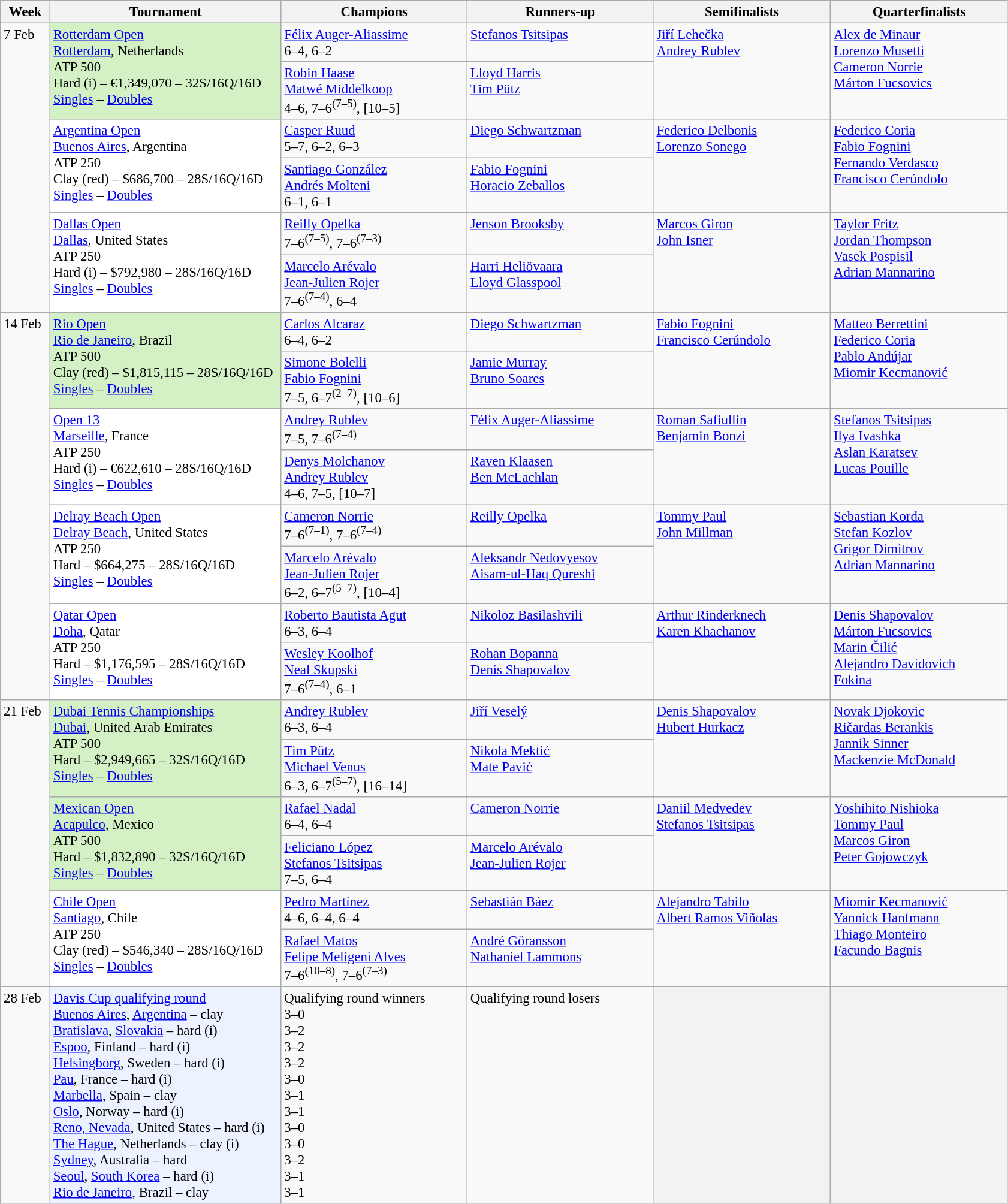<table class=wikitable style=font-size:95%>
<tr>
<th style="width:48px;">Week</th>
<th style="width:250px;">Tournament</th>
<th style="width:200px;">Champions</th>
<th style="width:200px;">Runners-up</th>
<th style="width:190px;">Semifinalists</th>
<th style="width:190px;">Quarterfinalists</th>
</tr>
<tr valign=top>
<td rowspan="6">7 Feb</td>
<td rowspan=2 style="background:#D4F1C5;"><a href='#'>Rotterdam Open</a> <br> <a href='#'>Rotterdam</a>, Netherlands <br> ATP 500 <br> Hard (i) – €1,349,070 – 32S/16Q/16D <br> <a href='#'>Singles</a> – <a href='#'>Doubles</a></td>
<td> <a href='#'>Félix Auger-Aliassime</a> <br> 6–4, 6–2</td>
<td> <a href='#'>Stefanos Tsitsipas</a></td>
<td rowspan=2> <a href='#'>Jiří Lehečka</a> <br>  <a href='#'>Andrey Rublev</a></td>
<td rowspan=2> <a href='#'>Alex de Minaur</a> <br>  <a href='#'>Lorenzo Musetti</a> <br>  <a href='#'>Cameron Norrie</a> <br>  <a href='#'>Márton Fucsovics</a></td>
</tr>
<tr valign=top>
<td> <a href='#'>Robin Haase</a> <br>  <a href='#'>Matwé Middelkoop</a> <br> 4–6, 7–6<sup>(7–5)</sup>, [10–5]</td>
<td> <a href='#'>Lloyd Harris</a> <br>  <a href='#'>Tim Pütz</a></td>
</tr>
<tr valign=top>
<td style="background:#fff;" rowspan=2><a href='#'>Argentina Open</a> <br> <a href='#'>Buenos Aires</a>, Argentina <br> ATP 250 <br> Clay (red) – $686,700 – 28S/16Q/16D <br> <a href='#'>Singles</a> – <a href='#'>Doubles</a></td>
<td> <a href='#'>Casper Ruud</a> <br> 5–7, 6–2, 6–3</td>
<td> <a href='#'>Diego Schwartzman</a></td>
<td rowspan=2> <a href='#'>Federico Delbonis</a> <br>  <a href='#'>Lorenzo Sonego</a></td>
<td rowspan=2> <a href='#'>Federico Coria</a> <br>  <a href='#'>Fabio Fognini</a> <br>  <a href='#'>Fernando Verdasco</a> <br>  <a href='#'>Francisco Cerúndolo</a></td>
</tr>
<tr valign=top>
<td> <a href='#'>Santiago González</a> <br>  <a href='#'>Andrés Molteni</a> <br> 6–1, 6–1</td>
<td> <a href='#'>Fabio Fognini</a> <br>  <a href='#'>Horacio Zeballos</a></td>
</tr>
<tr valign=top>
<td style="background:#fff;" rowspan=2><a href='#'>Dallas Open</a> <br> <a href='#'>Dallas</a>, United States <br> ATP 250 <br> Hard (i) – $792,980 – 28S/16Q/16D <br> <a href='#'>Singles</a> – <a href='#'>Doubles</a></td>
<td> <a href='#'>Reilly Opelka</a> <br> 7–6<sup>(7–5)</sup>, 7–6<sup>(7–3)</sup></td>
<td> <a href='#'>Jenson Brooksby</a></td>
<td rowspan=2> <a href='#'>Marcos Giron</a> <br>  <a href='#'>John Isner</a></td>
<td rowspan=2> <a href='#'>Taylor Fritz</a> <br>  <a href='#'>Jordan Thompson</a> <br>  <a href='#'>Vasek Pospisil</a> <br>  <a href='#'>Adrian Mannarino</a></td>
</tr>
<tr valign=top>
<td> <a href='#'>Marcelo Arévalo</a> <br>  <a href='#'>Jean-Julien Rojer</a> <br> 7–6<sup>(7–4)</sup>, 6–4</td>
<td> <a href='#'>Harri Heliövaara</a> <br>  <a href='#'>Lloyd Glasspool</a></td>
</tr>
<tr valign=top>
<td rowspan="8">14 Feb</td>
<td rowspan=2 style="background:#D4F1C5;"><a href='#'>Rio Open</a> <br> <a href='#'>Rio de Janeiro</a>, Brazil <br> ATP 500 <br> Clay (red) – $1,815,115 – 28S/16Q/16D <br> <a href='#'>Singles</a> – <a href='#'>Doubles</a></td>
<td> <a href='#'>Carlos Alcaraz</a> <br> 6–4, 6–2</td>
<td> <a href='#'>Diego Schwartzman</a></td>
<td rowspan=2> <a href='#'>Fabio Fognini</a> <br>  <a href='#'>Francisco Cerúndolo</a></td>
<td rowspan=2> <a href='#'>Matteo Berrettini</a> <br>  <a href='#'>Federico Coria</a> <br>  <a href='#'>Pablo Andújar</a>  <br>  <a href='#'>Miomir Kecmanović</a></td>
</tr>
<tr valign=top>
<td> <a href='#'>Simone Bolelli</a> <br>  <a href='#'>Fabio Fognini</a> <br> 7–5, 6–7<sup>(2–7)</sup>, [10–6]</td>
<td> <a href='#'>Jamie Murray</a> <br>  <a href='#'>Bruno Soares</a></td>
</tr>
<tr valign=top>
<td style="background:#fff;" rowspan=2><a href='#'>Open 13</a> <br> <a href='#'>Marseille</a>, France <br> ATP 250 <br> Hard (i) – €622,610 – 28S/16Q/16D <br> <a href='#'>Singles</a> – <a href='#'>Doubles</a></td>
<td> <a href='#'>Andrey Rublev</a> <br> 7–5, 7–6<sup>(7–4)</sup></td>
<td> <a href='#'>Félix Auger-Aliassime</a></td>
<td rowspan=2> <a href='#'>Roman Safiullin</a> <br>  <a href='#'>Benjamin Bonzi</a></td>
<td rowspan=2> <a href='#'>Stefanos Tsitsipas</a> <br>  <a href='#'>Ilya Ivashka</a> <br>  <a href='#'>Aslan Karatsev</a> <br>  <a href='#'>Lucas Pouille</a></td>
</tr>
<tr valign=top>
<td> <a href='#'>Denys Molchanov</a> <br>  <a href='#'>Andrey Rublev</a> <br> 4–6, 7–5, [10–7]</td>
<td> <a href='#'>Raven Klaasen</a> <br>  <a href='#'>Ben McLachlan</a></td>
</tr>
<tr valign=top>
<td style="background:#fff;" rowspan=2><a href='#'>Delray Beach Open</a> <br> <a href='#'>Delray Beach</a>, United States <br> ATP 250 <br> Hard – $664,275 – 28S/16Q/16D <br> <a href='#'>Singles</a> – <a href='#'>Doubles</a></td>
<td> <a href='#'>Cameron Norrie</a> <br> 7–6<sup>(7–1)</sup>, 7–6<sup>(7–4)</sup></td>
<td> <a href='#'>Reilly Opelka</a></td>
<td rowspan=2> <a href='#'>Tommy Paul</a> <br>  <a href='#'>John Millman</a></td>
<td rowspan=2> <a href='#'>Sebastian Korda</a> <br>  <a href='#'>Stefan Kozlov</a> <br>  <a href='#'>Grigor Dimitrov</a> <br>  <a href='#'>Adrian Mannarino</a></td>
</tr>
<tr valign=top>
<td> <a href='#'>Marcelo Arévalo</a> <br>  <a href='#'>Jean-Julien Rojer</a> <br> 6–2, 6–7<sup>(5–7)</sup>, [10–4]</td>
<td> <a href='#'>Aleksandr Nedovyesov</a> <br>  <a href='#'>Aisam-ul-Haq Qureshi</a></td>
</tr>
<tr valign=top>
<td style="background:#fff;" rowspan=2><a href='#'>Qatar Open</a> <br> <a href='#'>Doha</a>, Qatar <br> ATP 250 <br> Hard – $1,176,595 – 28S/16Q/16D <br> <a href='#'>Singles</a> – <a href='#'>Doubles</a></td>
<td> <a href='#'>Roberto Bautista Agut</a> <br> 6–3, 6–4</td>
<td> <a href='#'>Nikoloz Basilashvili</a></td>
<td rowspan=2> <a href='#'>Arthur Rinderknech</a> <br>  <a href='#'>Karen Khachanov</a></td>
<td rowspan=2> <a href='#'>Denis Shapovalov</a> <br>  <a href='#'>Márton Fucsovics</a> <br>  <a href='#'>Marin Čilić</a> <br>  <a href='#'>Alejandro Davidovich <br>Fokina</a></td>
</tr>
<tr valign=top>
<td> <a href='#'>Wesley Koolhof</a> <br>  <a href='#'>Neal Skupski</a> <br> 7–6<sup>(7–4)</sup>, 6–1</td>
<td> <a href='#'>Rohan Bopanna</a> <br>  <a href='#'>Denis Shapovalov</a></td>
</tr>
<tr valign=top>
<td rowspan="6">21 Feb</td>
<td rowspan=2 style="background:#D4F1C5;"><a href='#'>Dubai Tennis Championships</a> <br> <a href='#'>Dubai</a>, United Arab Emirates <br> ATP 500 <br> Hard – $2,949,665 – 32S/16Q/16D <br> <a href='#'>Singles</a> – <a href='#'>Doubles</a></td>
<td> <a href='#'>Andrey Rublev</a> <br> 6–3, 6–4</td>
<td> <a href='#'>Jiří Veselý</a></td>
<td rowspan=2> <a href='#'>Denis Shapovalov</a> <br>  <a href='#'>Hubert Hurkacz</a></td>
<td rowspan=2> <a href='#'>Novak Djokovic</a> <br>  <a href='#'>Ričardas Berankis</a> <br>  <a href='#'>Jannik Sinner</a> <br>  <a href='#'>Mackenzie McDonald</a></td>
</tr>
<tr style="vertical-align:top">
<td> <a href='#'>Tim Pütz</a> <br>  <a href='#'>Michael Venus</a> <br> 6–3, 6–7<sup>(5–7)</sup>, [16–14]</td>
<td> <a href='#'>Nikola Mektić</a> <br>  <a href='#'>Mate Pavić</a></td>
</tr>
<tr valign=top>
<td rowspan=2 style="background:#D4F1C5;"><a href='#'>Mexican Open</a> <br> <a href='#'>Acapulco</a>, Mexico <br> ATP 500 <br> Hard – $1,832,890 – 32S/16Q/16D <br> <a href='#'>Singles</a> – <a href='#'>Doubles</a></td>
<td> <a href='#'>Rafael Nadal</a> <br> 6–4, 6–4</td>
<td> <a href='#'>Cameron Norrie</a></td>
<td rowspan=2> <a href='#'>Daniil Medvedev</a> <br>  <a href='#'>Stefanos Tsitsipas</a></td>
<td rowspan=2> <a href='#'>Yoshihito Nishioka</a> <br>  <a href='#'>Tommy Paul</a> <br>  <a href='#'>Marcos Giron</a> <br>  <a href='#'>Peter Gojowczyk</a></td>
</tr>
<tr style="vertical-align:top">
<td> <a href='#'>Feliciano López</a> <br>  <a href='#'>Stefanos Tsitsipas</a> <br> 7–5, 6–4</td>
<td> <a href='#'>Marcelo Arévalo</a> <br>  <a href='#'>Jean-Julien Rojer</a></td>
</tr>
<tr valign=top>
<td style="background:#fff;" rowspan=2><a href='#'>Chile Open</a> <br> <a href='#'>Santiago</a>, Chile <br> ATP 250 <br> Clay (red) – $546,340 – 28S/16Q/16D <br> <a href='#'>Singles</a> – <a href='#'>Doubles</a></td>
<td> <a href='#'>Pedro Martínez</a> <br> 4–6, 6–4, 6–4</td>
<td> <a href='#'>Sebastián Báez</a></td>
<td rowspan=2> <a href='#'>Alejandro Tabilo</a> <br>  <a href='#'>Albert Ramos Viñolas</a></td>
<td rowspan=2> <a href='#'>Miomir Kecmanović</a> <br>  <a href='#'>Yannick Hanfmann</a> <br>  <a href='#'>Thiago Monteiro</a> <br>  <a href='#'>Facundo Bagnis</a></td>
</tr>
<tr valign=top>
<td> <a href='#'>Rafael Matos</a> <br>  <a href='#'>Felipe Meligeni Alves</a> <br> 7–6<sup>(10–8)</sup>, 7–6<sup>(7–3)</sup></td>
<td> <a href='#'>André Göransson</a> <br>  <a href='#'>Nathaniel Lammons</a></td>
</tr>
<tr valign=top>
<td>28 Feb</td>
<td style="background:#ECF2FF;"><a href='#'>Davis Cup qualifying round</a> <br> <a href='#'>Buenos Aires</a>, <a href='#'>Argentina</a> – clay <br> <a href='#'>Bratislava</a>, <a href='#'>Slovakia</a> – hard (i) <br> <a href='#'>Espoo</a>, Finland – hard (i) <br> <a href='#'>Helsingborg</a>, Sweden – hard (i) <br> <a href='#'>Pau</a>, France – hard (i) <br> <a href='#'>Marbella</a>, Spain – clay <br> <a href='#'>Oslo</a>, Norway – hard (i) <br> <a href='#'>Reno, Nevada</a>, United States – hard (i) <br> <a href='#'>The Hague</a>, Netherlands – clay (i) <br> <a href='#'>Sydney</a>, Australia – hard <br> <a href='#'>Seoul</a>, <a href='#'>South Korea</a> – hard (i) <br> <a href='#'>Rio de Janeiro</a>, Brazil – clay</td>
<td>Qualifying round winners <br>  3–0 <br>  3–2 <br>  3–2 <br>  3–2 <br>  3–0 <br>  3–1 <br>  3–1 <br>  3–0 <br>  3–0 <br>  3–2 <br>  3–1 <br>  3–1</td>
<td>Qualifying round losers <br>  <br>  <br>  <br>  <br>  <br>  <br>  <br>  <br>  <br> <br>  <br> </td>
<th></th>
<th></th>
</tr>
</table>
